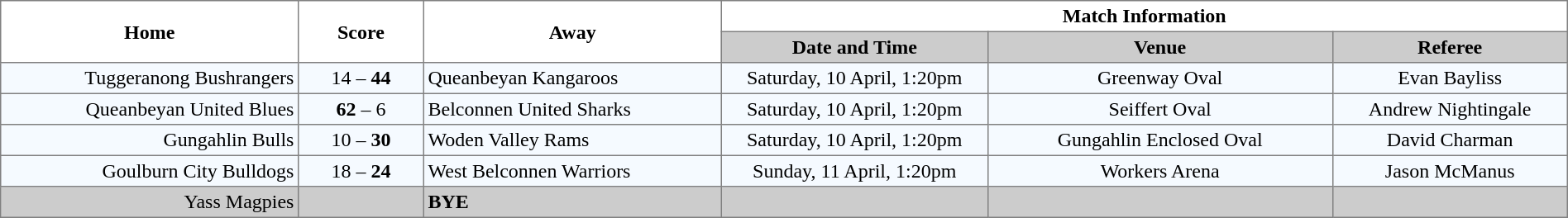<table border="1" cellpadding="3" cellspacing="0" width="100%" style="border-collapse:collapse;  text-align:center;">
<tr>
<th rowspan="2" width="19%">Home</th>
<th rowspan="2" width="8%">Score</th>
<th rowspan="2" width="19%">Away</th>
<th colspan="3">Match Information</th>
</tr>
<tr bgcolor="#CCCCCC">
<th width="17%">Date and Time</th>
<th width="22%">Venue</th>
<th width="50%">Referee</th>
</tr>
<tr style="text-align:center; background:#f5faff;">
<td align="right">Tuggeranong Bushrangers </td>
<td>14 – <strong>44</strong></td>
<td align="left"> Queanbeyan Kangaroos</td>
<td>Saturday, 10 April, 1:20pm</td>
<td>Greenway Oval</td>
<td>Evan Bayliss</td>
</tr>
<tr style="text-align:center; background:#f5faff;">
<td align="right">Queanbeyan United Blues </td>
<td><strong>62</strong> – 6</td>
<td align="left"> Belconnen United Sharks</td>
<td>Saturday, 10 April, 1:20pm</td>
<td>Seiffert Oval</td>
<td>Andrew Nightingale</td>
</tr>
<tr style="text-align:center; background:#f5faff;">
<td align="right">Gungahlin Bulls </td>
<td>10 – <strong>30</strong></td>
<td align="left"> Woden Valley Rams</td>
<td>Saturday, 10 April, 1:20pm</td>
<td>Gungahlin Enclosed Oval</td>
<td>David Charman</td>
</tr>
<tr style="text-align:center; background:#f5faff;">
<td align="right">Goulburn City Bulldogs </td>
<td>18 – <strong>24</strong></td>
<td align="left"> West Belconnen Warriors</td>
<td>Sunday, 11 April, 1:20pm</td>
<td>Workers Arena</td>
<td>Jason McManus</td>
</tr>
<tr style="text-align:center; background:#CCCCCC;">
<td align="right">Yass Magpies </td>
<td></td>
<td align="left"><strong>BYE</strong></td>
<td></td>
<td></td>
<td></td>
</tr>
</table>
